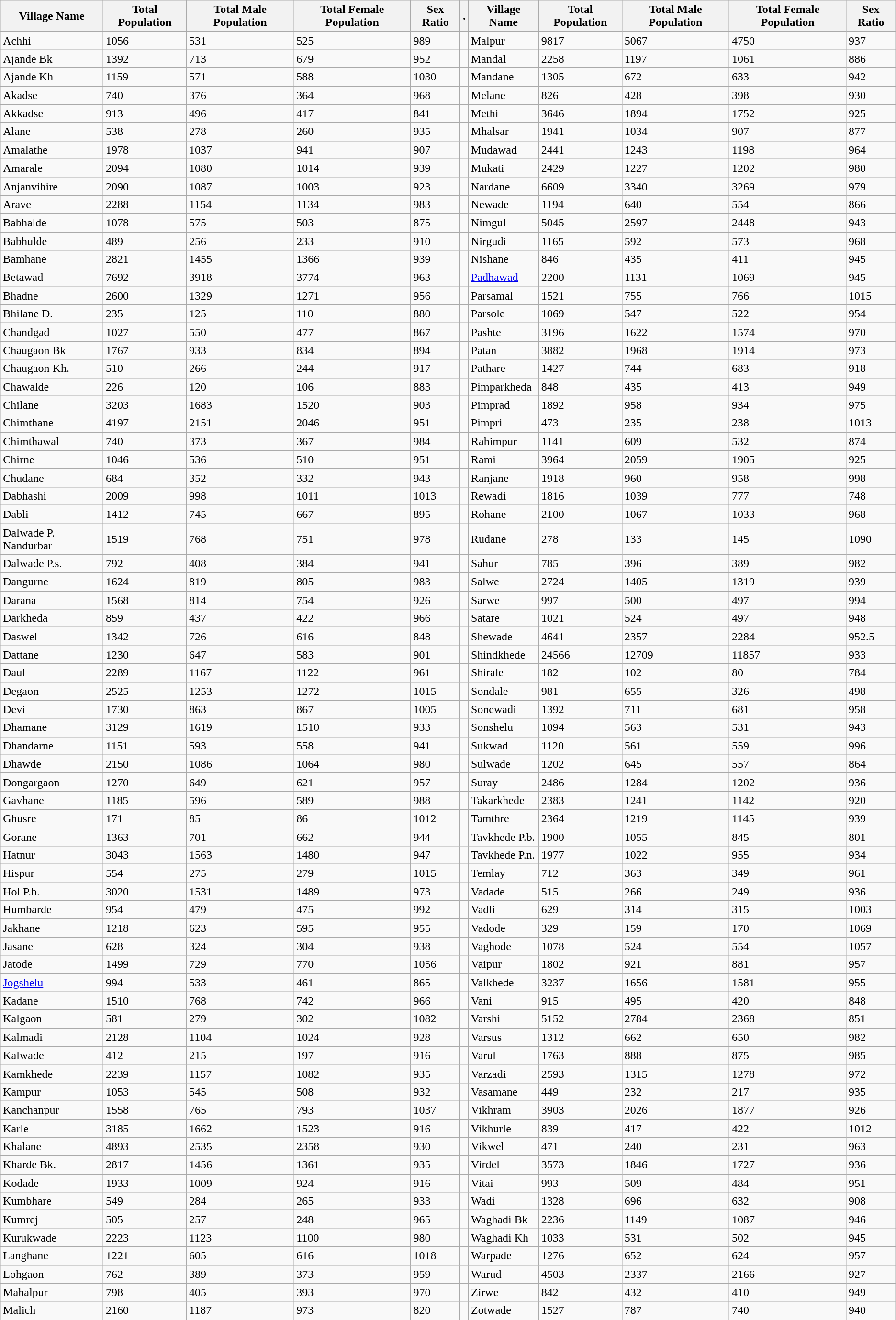<table class="wikitable" border="1">
<tr>
<th>Village Name</th>
<th>Total Population</th>
<th>Total Male Population</th>
<th>Total Female Population</th>
<th>Sex Ratio</th>
<th>.</th>
<th>Village Name</th>
<th>Total Population</th>
<th>Total Male Population</th>
<th>Total Female Population</th>
<th>Sex Ratio</th>
</tr>
<tr>
<td>Achhi</td>
<td>1056</td>
<td>531</td>
<td>525</td>
<td>989</td>
<td></td>
<td>Malpur</td>
<td>9817</td>
<td>5067</td>
<td>4750</td>
<td>937</td>
</tr>
<tr>
<td>Ajande Bk</td>
<td>1392</td>
<td>713</td>
<td>679</td>
<td>952</td>
<td></td>
<td>Mandal</td>
<td>2258</td>
<td>1197</td>
<td>1061</td>
<td>886</td>
</tr>
<tr>
<td>Ajande Kh</td>
<td>1159</td>
<td>571</td>
<td>588</td>
<td>1030</td>
<td></td>
<td>Mandane</td>
<td>1305</td>
<td>672</td>
<td>633</td>
<td>942</td>
</tr>
<tr>
<td>Akadse</td>
<td>740</td>
<td>376</td>
<td>364</td>
<td>968</td>
<td></td>
<td>Melane</td>
<td>826</td>
<td>428</td>
<td>398</td>
<td>930</td>
</tr>
<tr>
<td>Akkadse</td>
<td>913</td>
<td>496</td>
<td>417</td>
<td>841</td>
<td></td>
<td>Methi</td>
<td>3646</td>
<td>1894</td>
<td>1752</td>
<td>925</td>
</tr>
<tr>
<td>Alane</td>
<td>538</td>
<td>278</td>
<td>260</td>
<td>935</td>
<td></td>
<td>Mhalsar</td>
<td>1941</td>
<td>1034</td>
<td>907</td>
<td>877</td>
</tr>
<tr>
<td>Amalathe</td>
<td>1978</td>
<td>1037</td>
<td>941</td>
<td>907</td>
<td></td>
<td>Mudawad</td>
<td>2441</td>
<td>1243</td>
<td>1198</td>
<td>964</td>
</tr>
<tr>
<td>Amarale</td>
<td>2094</td>
<td>1080</td>
<td>1014</td>
<td>939</td>
<td></td>
<td>Mukati</td>
<td>2429</td>
<td>1227</td>
<td>1202</td>
<td>980</td>
</tr>
<tr>
<td>Anjanvihire</td>
<td>2090</td>
<td>1087</td>
<td>1003</td>
<td>923</td>
<td></td>
<td>Nardane</td>
<td>6609</td>
<td>3340</td>
<td>3269</td>
<td>979</td>
</tr>
<tr>
<td>Arave</td>
<td>2288</td>
<td>1154</td>
<td>1134</td>
<td>983</td>
<td></td>
<td>Newade</td>
<td>1194</td>
<td>640</td>
<td>554</td>
<td>866</td>
</tr>
<tr>
<td>Babhalde</td>
<td>1078</td>
<td>575</td>
<td>503</td>
<td>875</td>
<td></td>
<td>Nimgul</td>
<td>5045</td>
<td>2597</td>
<td>2448</td>
<td>943</td>
</tr>
<tr 137>
<td>Babhulde</td>
<td>489</td>
<td>256</td>
<td>233</td>
<td>910</td>
<td></td>
<td>Nirgudi</td>
<td>1165</td>
<td>592</td>
<td>573</td>
<td>968</td>
</tr>
<tr>
<td>Bamhane</td>
<td>2821</td>
<td>1455</td>
<td>1366</td>
<td>939</td>
<td></td>
<td>Nishane</td>
<td>846</td>
<td>435</td>
<td>411</td>
<td>945</td>
</tr>
<tr>
<td>Betawad</td>
<td>7692</td>
<td>3918</td>
<td>3774</td>
<td>963</td>
<td></td>
<td><a href='#'>Padhawad</a></td>
<td>2200</td>
<td>1131</td>
<td>1069</td>
<td>945</td>
</tr>
<tr>
<td>Bhadne</td>
<td>2600</td>
<td>1329</td>
<td>1271</td>
<td>956</td>
<td></td>
<td>Parsamal</td>
<td>1521</td>
<td>755</td>
<td>766</td>
<td>1015</td>
</tr>
<tr>
<td>Bhilane D.</td>
<td>235</td>
<td>125</td>
<td>110</td>
<td>880</td>
<td></td>
<td>Parsole</td>
<td>1069</td>
<td>547</td>
<td>522</td>
<td>954</td>
</tr>
<tr>
<td>Chandgad</td>
<td>1027</td>
<td>550</td>
<td>477</td>
<td>867</td>
<td></td>
<td>Pashte</td>
<td>3196</td>
<td>1622</td>
<td>1574</td>
<td>970</td>
</tr>
<tr>
<td>Chaugaon Bk</td>
<td>1767</td>
<td>933</td>
<td>834</td>
<td>894</td>
<td></td>
<td>Patan</td>
<td>3882</td>
<td>1968</td>
<td>1914</td>
<td>973</td>
</tr>
<tr>
<td>Chaugaon Kh.</td>
<td>510</td>
<td>266</td>
<td>244</td>
<td>917</td>
<td></td>
<td>Pathare</td>
<td>1427</td>
<td>744</td>
<td>683</td>
<td>918</td>
</tr>
<tr>
<td>Chawalde</td>
<td>226</td>
<td>120</td>
<td>106</td>
<td>883</td>
<td></td>
<td>Pimparkheda</td>
<td>848</td>
<td>435</td>
<td>413</td>
<td>949</td>
</tr>
<tr>
<td>Chilane</td>
<td>3203</td>
<td>1683</td>
<td>1520</td>
<td>903</td>
<td></td>
<td>Pimprad</td>
<td>1892</td>
<td>958</td>
<td>934</td>
<td>975</td>
</tr>
<tr>
<td>Chimthane</td>
<td>4197</td>
<td>2151</td>
<td>2046</td>
<td>951</td>
<td></td>
<td>Pimpri</td>
<td>473</td>
<td>235</td>
<td>238</td>
<td>1013</td>
</tr>
<tr>
<td>Chimthawal</td>
<td>740</td>
<td>373</td>
<td>367</td>
<td>984</td>
<td></td>
<td>Rahimpur</td>
<td>1141</td>
<td>609</td>
<td>532</td>
<td>874</td>
</tr>
<tr>
<td>Chirne</td>
<td>1046</td>
<td>536</td>
<td>510</td>
<td>951</td>
<td></td>
<td>Rami</td>
<td>3964</td>
<td>2059</td>
<td>1905</td>
<td>925</td>
</tr>
<tr>
<td>Chudane</td>
<td>684</td>
<td>352</td>
<td>332</td>
<td>943</td>
<td></td>
<td>Ranjane</td>
<td>1918</td>
<td>960</td>
<td>958</td>
<td>998</td>
</tr>
<tr>
<td>Dabhashi</td>
<td>2009</td>
<td>998</td>
<td>1011</td>
<td>1013</td>
<td></td>
<td>Rewadi</td>
<td>1816</td>
<td>1039</td>
<td>777</td>
<td>748</td>
</tr>
<tr>
<td>Dabli</td>
<td>1412</td>
<td>745</td>
<td>667</td>
<td>895</td>
<td></td>
<td>Rohane</td>
<td>2100</td>
<td>1067</td>
<td>1033</td>
<td>968</td>
</tr>
<tr>
<td>Dalwade P. Nandurbar</td>
<td>1519</td>
<td>768</td>
<td>751</td>
<td>978</td>
<td></td>
<td>Rudane</td>
<td>278</td>
<td>133</td>
<td>145</td>
<td>1090</td>
</tr>
<tr>
<td>Dalwade P.s.</td>
<td>792</td>
<td>408</td>
<td>384</td>
<td>941</td>
<td></td>
<td>Sahur</td>
<td>785</td>
<td>396</td>
<td>389</td>
<td>982</td>
</tr>
<tr>
<td>Dangurne</td>
<td>1624</td>
<td>819</td>
<td>805</td>
<td>983</td>
<td></td>
<td>Salwe</td>
<td>2724</td>
<td>1405</td>
<td>1319</td>
<td>939</td>
</tr>
<tr>
<td>Darana</td>
<td>1568</td>
<td>814</td>
<td>754</td>
<td>926</td>
<td></td>
<td>Sarwe</td>
<td>997</td>
<td>500</td>
<td>497</td>
<td>994</td>
</tr>
<tr>
<td>Darkheda</td>
<td>859</td>
<td>437</td>
<td>422</td>
<td>966</td>
<td></td>
<td>Satare</td>
<td>1021</td>
<td>524</td>
<td>497</td>
<td>948</td>
</tr>
<tr>
<td>Daswel</td>
<td>1342</td>
<td>726</td>
<td>616</td>
<td>848</td>
<td></td>
<td>Shewade</td>
<td>4641</td>
<td>2357</td>
<td>2284</td>
<td>952.5</td>
</tr>
<tr>
<td>Dattane</td>
<td>1230</td>
<td>647</td>
<td>583</td>
<td>901</td>
<td></td>
<td>Shindkhede</td>
<td>24566</td>
<td>12709</td>
<td>11857</td>
<td>933</td>
</tr>
<tr>
<td>Daul</td>
<td>2289</td>
<td>1167</td>
<td>1122</td>
<td>961</td>
<td></td>
<td>Shirale</td>
<td>182</td>
<td>102</td>
<td>80</td>
<td>784</td>
</tr>
<tr>
<td>Degaon</td>
<td>2525</td>
<td>1253</td>
<td>1272</td>
<td>1015</td>
<td></td>
<td>Sondale</td>
<td>981</td>
<td>655</td>
<td>326</td>
<td>498</td>
</tr>
<tr>
<td>Devi</td>
<td>1730</td>
<td>863</td>
<td>867</td>
<td>1005</td>
<td></td>
<td>Sonewadi</td>
<td>1392</td>
<td>711</td>
<td>681</td>
<td>958</td>
</tr>
<tr>
<td>Dhamane</td>
<td>3129</td>
<td>1619</td>
<td>1510</td>
<td>933</td>
<td></td>
<td>Sonshelu</td>
<td>1094</td>
<td>563</td>
<td>531</td>
<td>943</td>
</tr>
<tr>
<td>Dhandarne</td>
<td>1151</td>
<td>593</td>
<td>558</td>
<td>941</td>
<td></td>
<td>Sukwad</td>
<td>1120</td>
<td>561</td>
<td>559</td>
<td>996</td>
</tr>
<tr>
<td>Dhawde</td>
<td>2150</td>
<td>1086</td>
<td>1064</td>
<td>980</td>
<td></td>
<td>Sulwade</td>
<td>1202</td>
<td>645</td>
<td>557</td>
<td>864</td>
</tr>
<tr>
<td>Dongargaon</td>
<td>1270</td>
<td>649</td>
<td>621</td>
<td>957</td>
<td></td>
<td>Suray</td>
<td>2486</td>
<td>1284</td>
<td>1202</td>
<td>936</td>
</tr>
<tr>
<td>Gavhane</td>
<td>1185</td>
<td>596</td>
<td>589</td>
<td>988</td>
<td></td>
<td>Takarkhede</td>
<td>2383</td>
<td>1241</td>
<td>1142</td>
<td>920</td>
</tr>
<tr>
<td>Ghusre</td>
<td>171</td>
<td>85</td>
<td>86</td>
<td>1012</td>
<td></td>
<td>Tamthre</td>
<td>2364</td>
<td>1219</td>
<td>1145</td>
<td>939</td>
</tr>
<tr>
<td>Gorane</td>
<td>1363</td>
<td>701</td>
<td>662</td>
<td>944</td>
<td></td>
<td>Tavkhede P.b.</td>
<td>1900</td>
<td>1055</td>
<td>845</td>
<td>801</td>
</tr>
<tr>
<td>Hatnur</td>
<td>3043</td>
<td>1563</td>
<td>1480</td>
<td>947</td>
<td></td>
<td>Tavkhede P.n.</td>
<td>1977</td>
<td>1022</td>
<td>955</td>
<td>934</td>
</tr>
<tr>
<td>Hispur</td>
<td>554</td>
<td>275</td>
<td>279</td>
<td>1015</td>
<td></td>
<td>Temlay</td>
<td>712</td>
<td>363</td>
<td>349</td>
<td>961</td>
</tr>
<tr>
<td>Hol P.b.</td>
<td>3020</td>
<td>1531</td>
<td>1489</td>
<td>973</td>
<td></td>
<td>Vadade</td>
<td>515</td>
<td>266</td>
<td>249</td>
<td>936</td>
</tr>
<tr>
<td>Humbarde</td>
<td>954</td>
<td>479</td>
<td>475</td>
<td>992</td>
<td></td>
<td>Vadli</td>
<td>629</td>
<td>314</td>
<td>315</td>
<td>1003</td>
</tr>
<tr>
<td>Jakhane</td>
<td>1218</td>
<td>623</td>
<td>595</td>
<td>955</td>
<td></td>
<td>Vadode</td>
<td>329</td>
<td>159</td>
<td>170</td>
<td>1069</td>
</tr>
<tr>
<td>Jasane</td>
<td>628</td>
<td>324</td>
<td>304</td>
<td>938</td>
<td></td>
<td>Vaghode</td>
<td>1078</td>
<td>524</td>
<td>554</td>
<td>1057</td>
</tr>
<tr>
<td>Jatode</td>
<td>1499</td>
<td>729</td>
<td>770</td>
<td>1056</td>
<td></td>
<td>Vaipur</td>
<td>1802</td>
<td>921</td>
<td>881</td>
<td>957</td>
</tr>
<tr>
<td><a href='#'>Jogshelu</a></td>
<td>994</td>
<td>533</td>
<td>461</td>
<td>865</td>
<td></td>
<td>Valkhede</td>
<td>3237</td>
<td>1656</td>
<td>1581</td>
<td>955</td>
</tr>
<tr>
<td>Kadane</td>
<td>1510</td>
<td>768</td>
<td>742</td>
<td>966</td>
<td></td>
<td>Vani</td>
<td>915</td>
<td>495</td>
<td>420</td>
<td>848</td>
</tr>
<tr>
<td>Kalgaon</td>
<td>581</td>
<td>279</td>
<td>302</td>
<td>1082</td>
<td></td>
<td>Varshi</td>
<td>5152</td>
<td>2784</td>
<td>2368</td>
<td>851</td>
</tr>
<tr>
<td>Kalmadi</td>
<td>2128</td>
<td>1104</td>
<td>1024</td>
<td>928</td>
<td></td>
<td>Varsus</td>
<td>1312</td>
<td>662</td>
<td>650</td>
<td>982</td>
</tr>
<tr>
<td>Kalwade</td>
<td>412</td>
<td>215</td>
<td>197</td>
<td>916</td>
<td></td>
<td>Varul</td>
<td>1763</td>
<td>888</td>
<td>875</td>
<td>985</td>
</tr>
<tr>
<td>Kamkhede</td>
<td>2239</td>
<td>1157</td>
<td>1082</td>
<td>935</td>
<td></td>
<td>Varzadi</td>
<td>2593</td>
<td>1315</td>
<td>1278</td>
<td>972</td>
</tr>
<tr>
<td>Kampur</td>
<td>1053</td>
<td>545</td>
<td>508</td>
<td>932</td>
<td></td>
<td>Vasamane</td>
<td>449</td>
<td>232</td>
<td>217</td>
<td>935</td>
</tr>
<tr>
<td>Kanchanpur</td>
<td>1558</td>
<td>765</td>
<td>793</td>
<td>1037</td>
<td></td>
<td>Vikhram</td>
<td>3903</td>
<td>2026</td>
<td>1877</td>
<td>926</td>
</tr>
<tr>
<td>Karle</td>
<td>3185</td>
<td>1662</td>
<td>1523</td>
<td>916</td>
<td></td>
<td>Vikhurle</td>
<td>839</td>
<td>417</td>
<td>422</td>
<td>1012</td>
</tr>
<tr>
<td>Khalane</td>
<td>4893</td>
<td>2535</td>
<td>2358</td>
<td>930</td>
<td></td>
<td>Vikwel</td>
<td>471</td>
<td>240</td>
<td>231</td>
<td>963</td>
</tr>
<tr>
<td>Kharde Bk.</td>
<td>2817</td>
<td>1456</td>
<td>1361</td>
<td>935</td>
<td></td>
<td>Virdel</td>
<td>3573</td>
<td>1846</td>
<td>1727</td>
<td>936</td>
</tr>
<tr>
<td>Kodade</td>
<td>1933</td>
<td>1009</td>
<td>924</td>
<td>916</td>
<td></td>
<td>Vitai</td>
<td>993</td>
<td>509</td>
<td>484</td>
<td>951</td>
</tr>
<tr>
<td>Kumbhare</td>
<td>549</td>
<td>284</td>
<td>265</td>
<td>933</td>
<td></td>
<td>Wadi</td>
<td>1328</td>
<td>696</td>
<td>632</td>
<td>908</td>
</tr>
<tr>
<td>Kumrej</td>
<td>505</td>
<td>257</td>
<td>248</td>
<td>965</td>
<td></td>
<td>Waghadi Bk</td>
<td>2236</td>
<td>1149</td>
<td>1087</td>
<td>946</td>
</tr>
<tr>
<td>Kurukwade</td>
<td>2223</td>
<td>1123</td>
<td>1100</td>
<td>980</td>
<td></td>
<td>Waghadi Kh</td>
<td>1033</td>
<td>531</td>
<td>502</td>
<td>945</td>
</tr>
<tr>
<td>Langhane</td>
<td>1221</td>
<td>605</td>
<td>616</td>
<td>1018</td>
<td></td>
<td>Warpade</td>
<td>1276</td>
<td>652</td>
<td>624</td>
<td>957</td>
</tr>
<tr>
<td>Lohgaon</td>
<td>762</td>
<td>389</td>
<td>373</td>
<td>959</td>
<td></td>
<td>Warud</td>
<td>4503</td>
<td>2337</td>
<td>2166</td>
<td>927</td>
</tr>
<tr>
<td>Mahalpur</td>
<td>798</td>
<td>405</td>
<td>393</td>
<td>970</td>
<td></td>
<td>Zirwe</td>
<td>842</td>
<td>432</td>
<td>410</td>
<td>949</td>
</tr>
<tr>
<td>Malich</td>
<td>2160</td>
<td>1187</td>
<td>973</td>
<td>820</td>
<td></td>
<td>Zotwade</td>
<td>1527</td>
<td>787</td>
<td>740</td>
<td>940</td>
</tr>
</table>
